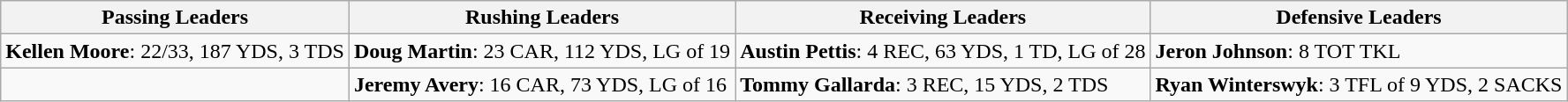<table class="wikitable">
<tr>
<th>Passing Leaders</th>
<th>Rushing Leaders</th>
<th>Receiving Leaders</th>
<th>Defensive Leaders</th>
</tr>
<tr>
<td><strong>Kellen Moore</strong>: 22/33, 187 YDS, 3 TDS</td>
<td><strong>Doug Martin</strong>: 23 CAR, 112 YDS, LG of 19</td>
<td><strong>Austin Pettis</strong>: 4 REC, 63 YDS, 1 TD, LG of 28</td>
<td><strong>Jeron Johnson</strong>: 8 TOT TKL</td>
</tr>
<tr>
<td></td>
<td><strong>Jeremy Avery</strong>: 16 CAR, 73 YDS, LG of 16</td>
<td><strong>Tommy Gallarda</strong>: 3 REC, 15 YDS, 2 TDS</td>
<td><strong>Ryan Winterswyk</strong>: 3 TFL of 9 YDS, 2 SACKS</td>
</tr>
</table>
